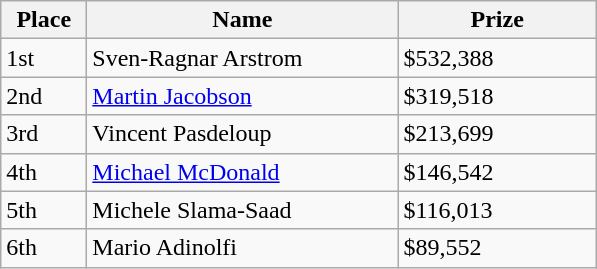<table class="wikitable">
<tr>
<th width="50">Place</th>
<th width="200">Name</th>
<th width="125">Prize</th>
</tr>
<tr>
<td>1st</td>
<td>Sven-Ragnar Arstrom</td>
<td>$532,388</td>
</tr>
<tr>
<td>2nd</td>
<td><a href='#'>Martin Jacobson</a></td>
<td>$319,518</td>
</tr>
<tr>
<td>3rd</td>
<td>Vincent Pasdeloup</td>
<td>$213,699</td>
</tr>
<tr>
<td>4th</td>
<td><a href='#'>Michael McDonald</a></td>
<td>$146,542</td>
</tr>
<tr>
<td>5th</td>
<td>Michele Slama-Saad</td>
<td>$116,013</td>
</tr>
<tr>
<td>6th</td>
<td>Mario Adinolfi</td>
<td>$89,552</td>
</tr>
</table>
